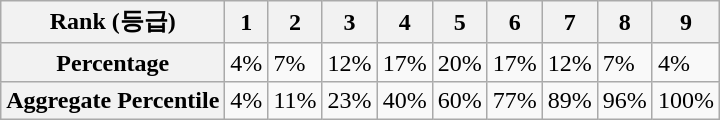<table class="wikitable">
<tr>
<th>Rank (등급)</th>
<th>1</th>
<th>2</th>
<th>3</th>
<th>4</th>
<th>5</th>
<th>6</th>
<th>7</th>
<th>8</th>
<th>9</th>
</tr>
<tr>
<th>Percentage</th>
<td>4%</td>
<td>7%</td>
<td>12%</td>
<td>17%</td>
<td>20%</td>
<td>17%</td>
<td>12%</td>
<td>7%</td>
<td>4%</td>
</tr>
<tr>
<th>Aggregate Percentile</th>
<td>4%</td>
<td>11%</td>
<td>23%</td>
<td>40%</td>
<td>60%</td>
<td>77%</td>
<td>89%</td>
<td>96%</td>
<td>100%</td>
</tr>
</table>
